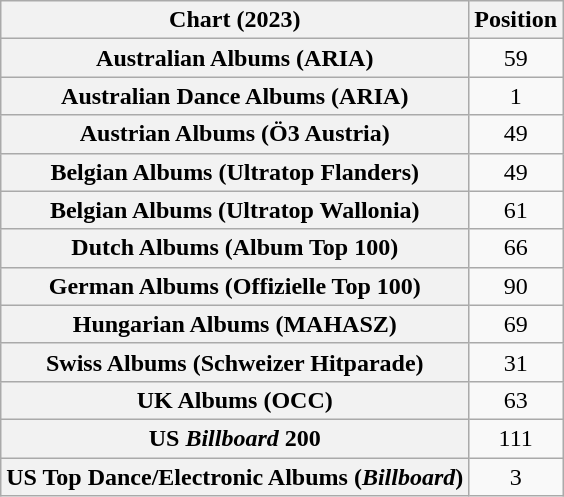<table class="wikitable sortable plainrowheaders" style="text-align:center">
<tr>
<th scope="col">Chart (2023)</th>
<th scope="col">Position</th>
</tr>
<tr>
<th scope="row">Australian Albums (ARIA)</th>
<td>59</td>
</tr>
<tr>
<th scope="row">Australian Dance Albums (ARIA)</th>
<td>1</td>
</tr>
<tr>
<th scope="row">Austrian Albums (Ö3 Austria)</th>
<td>49</td>
</tr>
<tr>
<th scope="row">Belgian Albums (Ultratop Flanders)</th>
<td>49</td>
</tr>
<tr>
<th scope="row">Belgian Albums (Ultratop Wallonia)</th>
<td>61</td>
</tr>
<tr>
<th scope="row">Dutch Albums (Album Top 100)</th>
<td>66</td>
</tr>
<tr>
<th scope="row">German Albums (Offizielle Top 100)</th>
<td>90</td>
</tr>
<tr>
<th scope="row">Hungarian Albums (MAHASZ)</th>
<td>69</td>
</tr>
<tr>
<th scope="row">Swiss Albums (Schweizer Hitparade)</th>
<td>31</td>
</tr>
<tr>
<th scope="row">UK Albums (OCC)</th>
<td>63</td>
</tr>
<tr>
<th scope="row">US <em>Billboard</em> 200</th>
<td>111</td>
</tr>
<tr>
<th scope="row">US Top Dance/Electronic Albums (<em>Billboard</em>)</th>
<td>3</td>
</tr>
</table>
